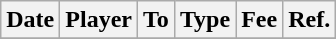<table class="wikitable">
<tr>
<th>Date</th>
<th>Player</th>
<th>To</th>
<th>Type</th>
<th>Fee</th>
<th>Ref.</th>
</tr>
<tr>
</tr>
</table>
